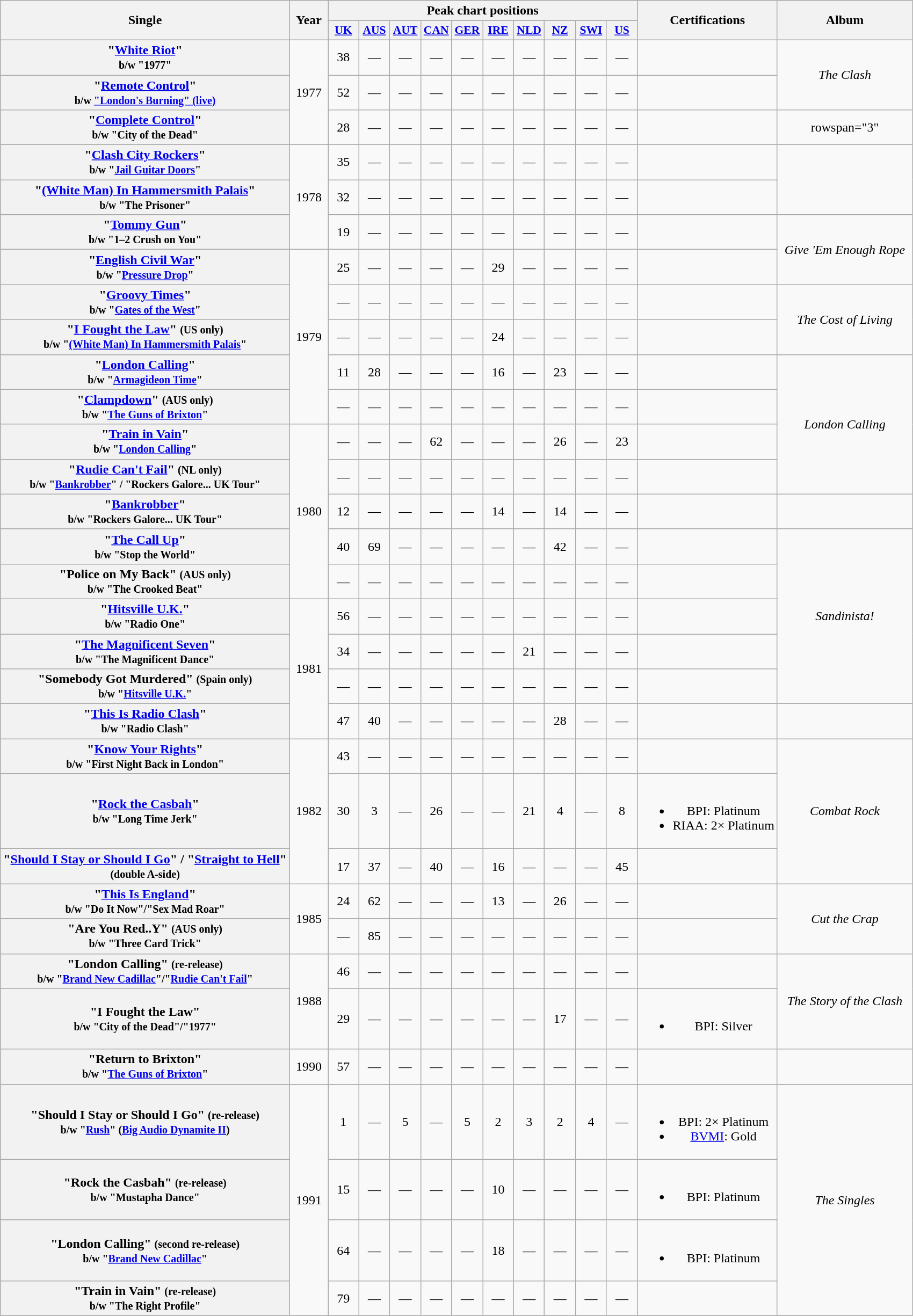<table class="wikitable plainrowheaders" style="text-align:center;" border="1">
<tr>
<th scope="col" rowspan="2">Single</th>
<th scope="col" rowspan="2" style="width:2.5em;">Year</th>
<th scope="col" colspan="10">Peak chart positions</th>
<th scope="col" rowspan="2">Certifications</th>
<th scope="col" rowspan="2" style="width:10em;">Album</th>
</tr>
<tr>
<th scope="col" style="width:2.2em; font-size:90%;"><a href='#'>UK</a><br></th>
<th scope="col" style="width:2.2em; font-size:90%;"><a href='#'>AUS</a><br></th>
<th scope="col" style="width:2.2em; font-size:90%;"><a href='#'>AUT</a><br></th>
<th scope="col" style="width:2.2em; font-size:90%;"><a href='#'>CAN</a></th>
<th scope="col" style="width:2.2em; font-size:90%;"><a href='#'>GER</a><br></th>
<th scope="col" style="width:2.2em; font-size:90%;"><a href='#'>IRE</a><br></th>
<th scope="col" style="width:2.2em; font-size:90%;"><a href='#'>NLD</a><br></th>
<th scope="col" style="width:2.2em; font-size:90%;"><a href='#'>NZ</a><br></th>
<th scope="col" style="width:2.2em; font-size:90%;"><a href='#'>SWI</a><br></th>
<th scope="col" style="width:2.2em; font-size:90%;"><a href='#'>US</a><br></th>
</tr>
<tr>
<th scope="row">"<a href='#'>White Riot</a>"<br><small>b/w "1977"</small></th>
<td rowspan="3">1977</td>
<td>38</td>
<td>—</td>
<td>—</td>
<td>—</td>
<td>—</td>
<td>—</td>
<td>—</td>
<td>—</td>
<td>—</td>
<td>—</td>
<td></td>
<td rowspan="2"><em>The Clash</em></td>
</tr>
<tr>
<th scope="row">"<a href='#'>Remote Control</a>"<br><small>b/w <a href='#'>"London's Burning" (live)</a></small></th>
<td>52</td>
<td>—</td>
<td>—</td>
<td>—</td>
<td>—</td>
<td>—</td>
<td>—</td>
<td>—</td>
<td>—</td>
<td>—</td>
<td></td>
</tr>
<tr>
<th scope="row">"<a href='#'>Complete Control</a>"<br><small>b/w "City of the Dead"</small></th>
<td>28</td>
<td>—</td>
<td>—</td>
<td>—</td>
<td>—</td>
<td>—</td>
<td>—</td>
<td>—</td>
<td>—</td>
<td>—</td>
<td></td>
<td>rowspan="3" </td>
</tr>
<tr>
<th scope="row">"<a href='#'>Clash City Rockers</a>"<br><small>b/w "<a href='#'>Jail Guitar Doors</a>"</small></th>
<td rowspan="3">1978</td>
<td>35</td>
<td>—</td>
<td>—</td>
<td>—</td>
<td>—</td>
<td>—</td>
<td>—</td>
<td>—</td>
<td>—</td>
<td>—</td>
<td></td>
</tr>
<tr>
<th scope="row">"<a href='#'>(White Man) In Hammersmith Palais</a>"<br><small>b/w "The Prisoner"</small></th>
<td>32</td>
<td>—</td>
<td>—</td>
<td>—</td>
<td>—</td>
<td>—</td>
<td>—</td>
<td>—</td>
<td>—</td>
<td>—</td>
<td></td>
</tr>
<tr>
<th scope="row">"<a href='#'>Tommy Gun</a>"<br><small>b/w "1–2 Crush on You"</small></th>
<td>19</td>
<td>—</td>
<td>—</td>
<td>—</td>
<td>—</td>
<td>—</td>
<td>—</td>
<td>—</td>
<td>—</td>
<td>—</td>
<td></td>
<td rowspan="2"><em>Give 'Em Enough Rope</em></td>
</tr>
<tr>
<th scope="row">"<a href='#'>English Civil War</a>"<br><small>b/w "<a href='#'>Pressure Drop</a>"</small></th>
<td rowspan="5">1979</td>
<td>25</td>
<td>—</td>
<td>—</td>
<td>—</td>
<td>—</td>
<td>29</td>
<td>—</td>
<td>—</td>
<td>—</td>
<td>—</td>
<td></td>
</tr>
<tr>
<th scope="row">"<a href='#'>Groovy Times</a>"<br><small>b/w "<a href='#'>Gates of the West</a>"</small></th>
<td>—</td>
<td>—</td>
<td>—</td>
<td>—</td>
<td>—</td>
<td>—</td>
<td>—</td>
<td>—</td>
<td>—</td>
<td>—</td>
<td></td>
<td rowspan="2"><em>The Cost of Living</em></td>
</tr>
<tr>
<th scope="row">"<a href='#'>I Fought the Law</a>" <small>(US only)</small><br><small>b/w "<a href='#'>(White Man) In Hammersmith Palais</a>"</small></th>
<td>—</td>
<td>—</td>
<td>—</td>
<td>—</td>
<td>—</td>
<td>24</td>
<td>—</td>
<td>—</td>
<td>—</td>
<td>—</td>
<td></td>
</tr>
<tr>
<th scope="row">"<a href='#'>London Calling</a>"<br><small>b/w "<a href='#'>Armagideon Time</a>"</small></th>
<td>11</td>
<td>28</td>
<td>—</td>
<td>—</td>
<td>—</td>
<td>16</td>
<td>—</td>
<td>23</td>
<td>—</td>
<td>—</td>
<td></td>
<td rowspan="4"><em>London Calling</em></td>
</tr>
<tr>
<th scope="row">"<a href='#'>Clampdown</a>" <small>(AUS only)</small><br><small>b/w "<a href='#'>The Guns of Brixton</a>"</small></th>
<td>—</td>
<td>—</td>
<td>—</td>
<td>—</td>
<td>—</td>
<td>—</td>
<td>—</td>
<td>—</td>
<td>—</td>
<td>—</td>
<td></td>
</tr>
<tr>
<th scope="row">"<a href='#'>Train in Vain</a>"<br><small>b/w "<a href='#'>London Calling</a>"</small></th>
<td rowspan="5">1980</td>
<td>—</td>
<td>—</td>
<td>—</td>
<td>62</td>
<td>—</td>
<td>—</td>
<td>—</td>
<td>26</td>
<td>—</td>
<td>23</td>
<td></td>
</tr>
<tr>
<th scope="row">"<a href='#'>Rudie Can't Fail</a>" <small>(NL only)</small><br><small>b/w "<a href='#'>Bankrobber</a>" / "Rockers Galore... UK Tour"</small></th>
<td>—</td>
<td>—</td>
<td>—</td>
<td>—</td>
<td>—</td>
<td>—</td>
<td>—</td>
<td>—</td>
<td>—</td>
<td>—</td>
<td></td>
</tr>
<tr>
<th scope="row">"<a href='#'>Bankrobber</a>"<br><small>b/w "Rockers Galore... UK Tour"</small></th>
<td>12</td>
<td>—</td>
<td>—</td>
<td>—</td>
<td>—</td>
<td>14</td>
<td>—</td>
<td>14</td>
<td>—</td>
<td>—</td>
<td></td>
<td></td>
</tr>
<tr>
<th scope="row">"<a href='#'>The Call Up</a>"<br><small>b/w "Stop the World"</small></th>
<td>40</td>
<td>69</td>
<td>—</td>
<td>—</td>
<td>—</td>
<td>—</td>
<td>—</td>
<td>42</td>
<td>—</td>
<td>—</td>
<td></td>
<td rowspan="5"><em>Sandinista!</em></td>
</tr>
<tr>
<th scope="row">"Police on My Back" <small>(AUS only)</small><br><small>b/w "The Crooked Beat"</small></th>
<td>—</td>
<td>—</td>
<td>—</td>
<td>—</td>
<td>—</td>
<td>—</td>
<td>—</td>
<td>—</td>
<td>—</td>
<td>—</td>
<td></td>
</tr>
<tr>
<th scope="row">"<a href='#'>Hitsville U.K.</a>"<br><small>b/w "Radio One"</small></th>
<td rowspan="4">1981</td>
<td>56</td>
<td>—</td>
<td>—</td>
<td>—</td>
<td>—</td>
<td>—</td>
<td>—</td>
<td>—</td>
<td>—</td>
<td>—</td>
<td></td>
</tr>
<tr>
<th scope="row">"<a href='#'>The Magnificent Seven</a>"<br><small>b/w "The Magnificent Dance"</small></th>
<td>34</td>
<td>—</td>
<td>—</td>
<td>—</td>
<td>—</td>
<td>—</td>
<td>21</td>
<td>—</td>
<td>—</td>
<td>—</td>
<td></td>
</tr>
<tr>
<th scope="row">"Somebody Got Murdered" <small>(Spain only)</small><br><small>b/w "<a href='#'>Hitsville U.K.</a>"</small></th>
<td>—</td>
<td>—</td>
<td>—</td>
<td>—</td>
<td>—</td>
<td>—</td>
<td>—</td>
<td>—</td>
<td>—</td>
<td>—</td>
<td></td>
</tr>
<tr>
<th scope="row">"<a href='#'>This Is Radio Clash</a>"<br><small>b/w "Radio Clash"</small></th>
<td>47</td>
<td>40</td>
<td>—</td>
<td>—</td>
<td>—</td>
<td>—</td>
<td>—</td>
<td>28</td>
<td>—</td>
<td>—</td>
<td></td>
<td></td>
</tr>
<tr>
<th scope="row">"<a href='#'>Know Your Rights</a>"<br><small>b/w "First Night Back in London"</small></th>
<td rowspan="3">1982</td>
<td>43</td>
<td>—</td>
<td>—</td>
<td>—</td>
<td>—</td>
<td>—</td>
<td>—</td>
<td>—</td>
<td>—</td>
<td>—</td>
<td></td>
<td rowspan="3"><em>Combat Rock</em></td>
</tr>
<tr>
<th scope="row">"<a href='#'>Rock the Casbah</a>"<br><small>b/w "Long Time Jerk"</small></th>
<td>30</td>
<td>3</td>
<td>—</td>
<td>26</td>
<td>—</td>
<td>—</td>
<td>21</td>
<td>4</td>
<td>—</td>
<td>8</td>
<td><br><ul><li>BPI: Platinum</li><li>RIAA: 2× Platinum</li></ul></td>
</tr>
<tr>
<th scope="row">"<a href='#'>Should I Stay or Should I Go</a>" / "<a href='#'>Straight to Hell</a>"<br><small>(double A-side)</small></th>
<td>17</td>
<td>37</td>
<td>—</td>
<td>40</td>
<td>—</td>
<td>16</td>
<td>—</td>
<td>—</td>
<td>—</td>
<td>45</td>
<td></td>
</tr>
<tr>
<th scope="row">"<a href='#'>This Is England</a>"<br><small>b/w "Do It Now"/"Sex Mad Roar"</small></th>
<td rowspan="2">1985</td>
<td>24</td>
<td>62</td>
<td>—</td>
<td>—</td>
<td>—</td>
<td>13</td>
<td>—</td>
<td>26</td>
<td>—</td>
<td>—</td>
<td></td>
<td rowspan="2"><em>Cut the Crap</em></td>
</tr>
<tr>
<th scope="row">"Are You Red..Y" <small>(AUS only)</small><br><small>b/w "Three Card Trick"</small></th>
<td>—</td>
<td>85</td>
<td>—</td>
<td>—</td>
<td>—</td>
<td>—</td>
<td>—</td>
<td>—</td>
<td>—</td>
<td>—</td>
<td></td>
</tr>
<tr>
<th scope="row">"London Calling" <small>(re-release)</small><br><small>b/w "<a href='#'>Brand New Cadillac</a>"/"<a href='#'>Rudie Can't Fail</a>"</small></th>
<td rowspan="2">1988</td>
<td>46</td>
<td>—</td>
<td>—</td>
<td>—</td>
<td>—</td>
<td>—</td>
<td>—</td>
<td>—</td>
<td>—</td>
<td>—</td>
<td></td>
<td rowspan="2"><em>The Story of the Clash</em></td>
</tr>
<tr>
<th scope="row">"I Fought the Law"<br><small>b/w "City of the Dead"/"1977"</small></th>
<td>29</td>
<td>—</td>
<td>—</td>
<td>—</td>
<td>—</td>
<td>—</td>
<td>—</td>
<td>17</td>
<td>—</td>
<td>—</td>
<td><br><ul><li>BPI: Silver</li></ul></td>
</tr>
<tr>
<th scope="row">"Return to Brixton"<br><small>b/w "<a href='#'>The Guns of Brixton</a>"</small></th>
<td>1990</td>
<td>57</td>
<td>—</td>
<td>—</td>
<td>—</td>
<td>—</td>
<td>—</td>
<td>—</td>
<td>—</td>
<td>—</td>
<td>—</td>
<td></td>
<td></td>
</tr>
<tr>
<th scope="row">"Should I Stay or Should I Go" <small>(re-release)</small><br><small>b/w "<a href='#'>Rush</a>" (<a href='#'>Big Audio Dynamite II</a>)</small></th>
<td rowspan="4">1991</td>
<td>1</td>
<td>—</td>
<td>5</td>
<td>—</td>
<td>5</td>
<td>2</td>
<td>3</td>
<td>2</td>
<td>4</td>
<td>—</td>
<td><br><ul><li>BPI: 2× Platinum</li><li><a href='#'>BVMI</a>: Gold</li></ul></td>
<td rowspan="4"><em>The Singles</em></td>
</tr>
<tr>
<th scope="row">"Rock the Casbah" <small>(re-release)</small><br><small>b/w "Mustapha Dance"</small></th>
<td>15</td>
<td>—</td>
<td>—</td>
<td>—</td>
<td>—</td>
<td>10</td>
<td>—</td>
<td>—</td>
<td>—</td>
<td>—</td>
<td><br><ul><li>BPI: Platinum</li></ul></td>
</tr>
<tr>
<th scope="row">"London Calling" <small>(second re-release)</small><br><small>b/w "<a href='#'>Brand New Cadillac</a>"</small></th>
<td>64</td>
<td>—</td>
<td>—</td>
<td>—</td>
<td>—</td>
<td>18</td>
<td>—</td>
<td>—</td>
<td>—</td>
<td>—</td>
<td><br><ul><li>BPI: Platinum</li></ul></td>
</tr>
<tr>
<th scope="row">"Train in Vain" <small>(re-release)</small><br><small>b/w "The Right Profile"</small></th>
<td>79</td>
<td>—</td>
<td>—</td>
<td>—</td>
<td>—</td>
<td>—</td>
<td>—</td>
<td>—</td>
<td>—</td>
<td>—</td>
<td></td>
</tr>
</table>
